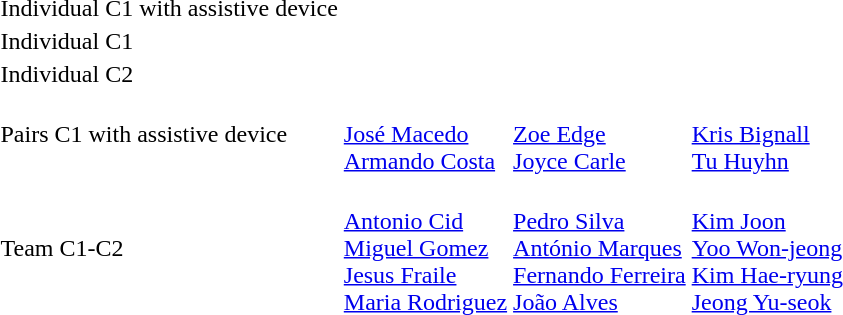<table>
<tr>
<td>Individual C1 with assistive device</td>
<td></td>
<td></td>
<td></td>
</tr>
<tr>
<td>Individual C1</td>
<td></td>
<td></td>
<td></td>
</tr>
<tr>
<td>Individual C2</td>
<td></td>
<td></td>
<td></td>
</tr>
<tr>
<td>Pairs C1 with assistive device</td>
<td valign=top> <br> <a href='#'>José Macedo</a> <br> <a href='#'>Armando Costa</a></td>
<td valign=top> <br> <a href='#'>Zoe Edge</a> <br> <a href='#'>Joyce Carle</a></td>
<td valign=top> <br> <a href='#'>Kris Bignall</a> <br> <a href='#'>Tu Huyhn</a></td>
</tr>
<tr>
<td>Team C1-C2</td>
<td valign=top> <br> <a href='#'>Antonio Cid</a> <br> <a href='#'>Miguel Gomez</a> <br> <a href='#'>Jesus Fraile</a> <br> <a href='#'>Maria Rodriguez</a></td>
<td valign=top> <br> <a href='#'>Pedro Silva</a> <br> <a href='#'>António Marques</a> <br> <a href='#'>Fernando Ferreira</a> <br> <a href='#'>João Alves</a></td>
<td valign=top> <br> <a href='#'>Kim Joon</a> <br> <a href='#'>Yoo Won-jeong</a> <br> <a href='#'>Kim Hae-ryung</a> <br> <a href='#'>Jeong Yu-seok</a></td>
</tr>
</table>
